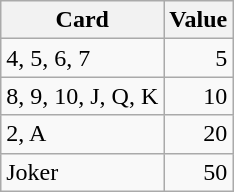<table class=wikitable>
<tr ---->
<th>Card</th>
<th align="right">Value</th>
</tr>
<tr ---->
<td>4, 5, 6, 7</td>
<td align="right">5</td>
</tr>
<tr ---->
<td>8, 9, 10, J, Q, K</td>
<td align="right">10</td>
</tr>
<tr ---->
<td>2, A</td>
<td align="right">20</td>
</tr>
<tr ---->
<td>Joker</td>
<td align="right">50</td>
</tr>
</table>
